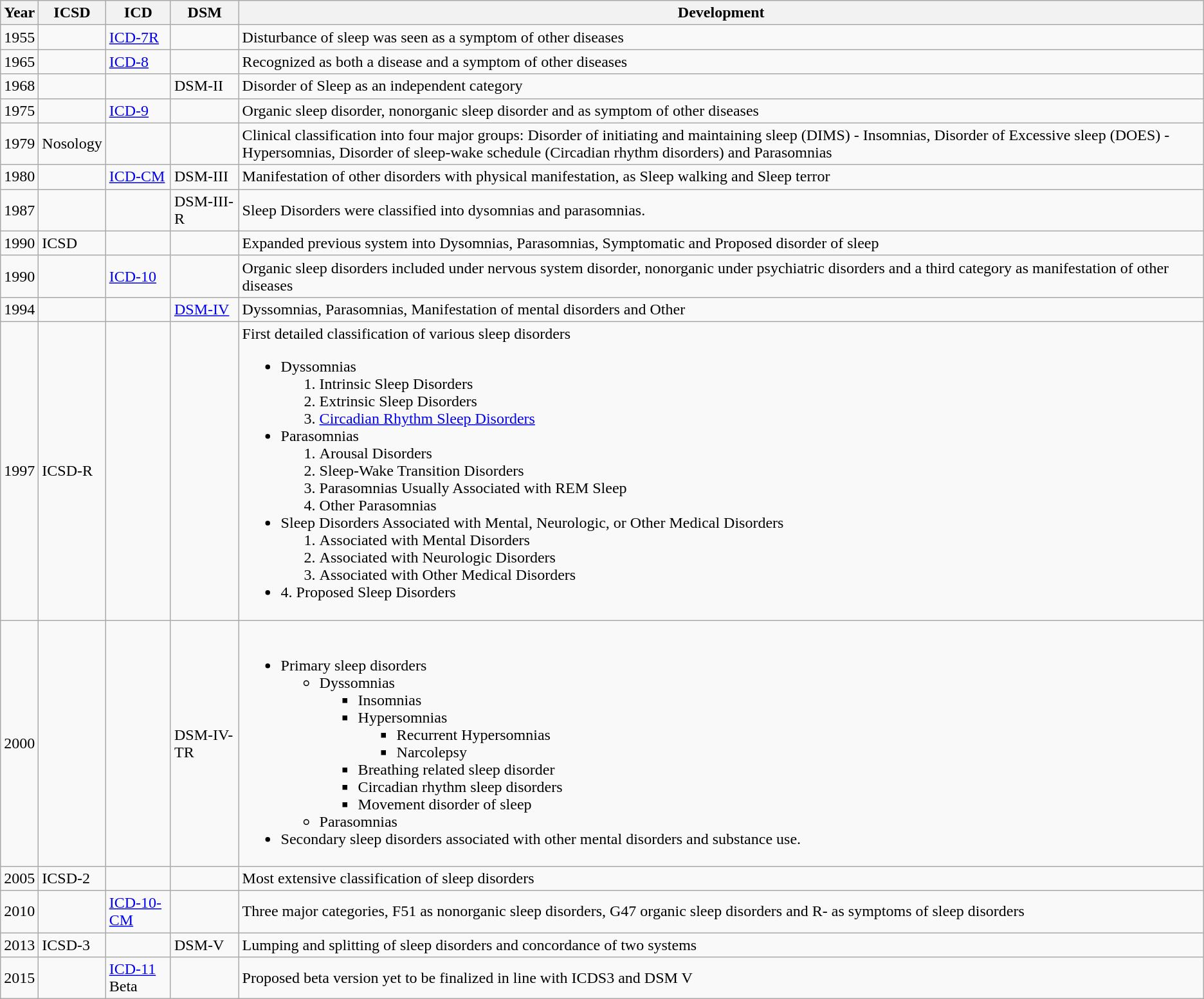<table class="wikitable">
<tr>
<th>Year</th>
<th>ICSD</th>
<th>ICD</th>
<th>DSM</th>
<th>Development</th>
</tr>
<tr>
<td>1955</td>
<td></td>
<td><a href='#'>ICD-7R</a></td>
<td></td>
<td>Disturbance of sleep was seen as a symptom of other diseases</td>
</tr>
<tr>
<td>1965</td>
<td></td>
<td><a href='#'>ICD-8</a></td>
<td></td>
<td>Recognized as both a disease and a symptom of other diseases</td>
</tr>
<tr>
<td>1968</td>
<td></td>
<td></td>
<td>DSM-II</td>
<td>Disorder of Sleep as an independent category</td>
</tr>
<tr>
<td>1975</td>
<td></td>
<td><a href='#'>ICD-9</a></td>
<td></td>
<td>Organic sleep disorder, nonorganic sleep disorder and as symptom of other diseases</td>
</tr>
<tr>
<td>1979</td>
<td>Nosology</td>
<td></td>
<td></td>
<td>Clinical classification into four major groups: Disorder of initiating and maintaining sleep (DIMS) - Insomnias, Disorder of Excessive sleep (DOES) - Hypersomnias, Disorder of sleep-wake schedule (Circadian rhythm disorders) and Parasomnias</td>
</tr>
<tr>
<td>1980</td>
<td></td>
<td><a href='#'>ICD-CM</a></td>
<td>DSM-III</td>
<td>Manifestation of other disorders with physical manifestation, as Sleep walking and Sleep terror</td>
</tr>
<tr>
<td>1987</td>
<td></td>
<td></td>
<td>DSM-III-R</td>
<td>Sleep Disorders were classified into dysomnias and parasomnias.</td>
</tr>
<tr>
<td>1990</td>
<td>ICSD</td>
<td></td>
<td></td>
<td>Expanded previous system into Dysomnias, Parasomnias, Symptomatic and Proposed disorder of sleep</td>
</tr>
<tr>
<td>1990</td>
<td></td>
<td><a href='#'>ICD-10</a></td>
<td></td>
<td>Organic sleep disorders included under nervous system disorder, nonorganic under psychiatric disorders and a third category as manifestation of other diseases</td>
</tr>
<tr>
<td>1994</td>
<td></td>
<td></td>
<td><a href='#'>DSM-IV</a></td>
<td>Dyssomnias, Parasomnias, Manifestation of mental disorders and Other</td>
</tr>
<tr>
<td>1997</td>
<td>ICSD-R</td>
<td></td>
<td></td>
<td>First detailed classification of various sleep disorders<br><ul><li>Dyssomnias<ol><li>Intrinsic Sleep Disorders</li><li>Extrinsic Sleep Disorders</li><li><a href='#'>Circadian Rhythm Sleep Disorders</a></li></ol></li><li>Parasomnias<ol><li>Arousal Disorders</li><li>Sleep-Wake Transition Disorders</li><li>Parasomnias Usually Associated with REM Sleep</li><li>Other Parasomnias</li></ol></li><li>Sleep Disorders Associated with Mental, Neurologic, or Other Medical Disorders<ol><li>Associated with Mental Disorders</li><li>Associated with Neurologic Disorders</li><li>Associated with Other Medical Disorders</li></ol></li><li>4. Proposed Sleep Disorders</li></ul></td>
</tr>
<tr>
<td>2000</td>
<td></td>
<td></td>
<td>DSM-IV-TR</td>
<td><br><ul><li>Primary sleep disorders<ul><li>Dyssomnias<ul><li>Insomnias</li><li>Hypersomnias<ul><li>Recurrent Hypersomnias</li><li>Narcolepsy</li></ul></li><li>Breathing related sleep disorder</li><li>Circadian rhythm sleep disorders</li><li>Movement disorder of sleep</li></ul></li><li>Parasomnias</li></ul></li><li>Secondary sleep disorders associated with other mental disorders and substance use.</li></ul></td>
</tr>
<tr>
<td>2005</td>
<td>ICSD-2</td>
<td></td>
<td></td>
<td>Most extensive classification of sleep disorders</td>
</tr>
<tr>
<td>2010</td>
<td></td>
<td><a href='#'>ICD-10-CM</a></td>
<td></td>
<td>Three major categories, F51 as nonorganic sleep disorders, G47 organic sleep disorders and R- as symptoms of sleep disorders</td>
</tr>
<tr>
<td>2013</td>
<td>ICSD-3</td>
<td></td>
<td>DSM-V</td>
<td>Lumping and splitting of sleep disorders and concordance of two systems</td>
</tr>
<tr>
<td>2015</td>
<td></td>
<td><a href='#'>ICD-11</a> Beta</td>
<td></td>
<td>Proposed beta version yet to be finalized in line with ICDS3 and DSM V</td>
</tr>
</table>
